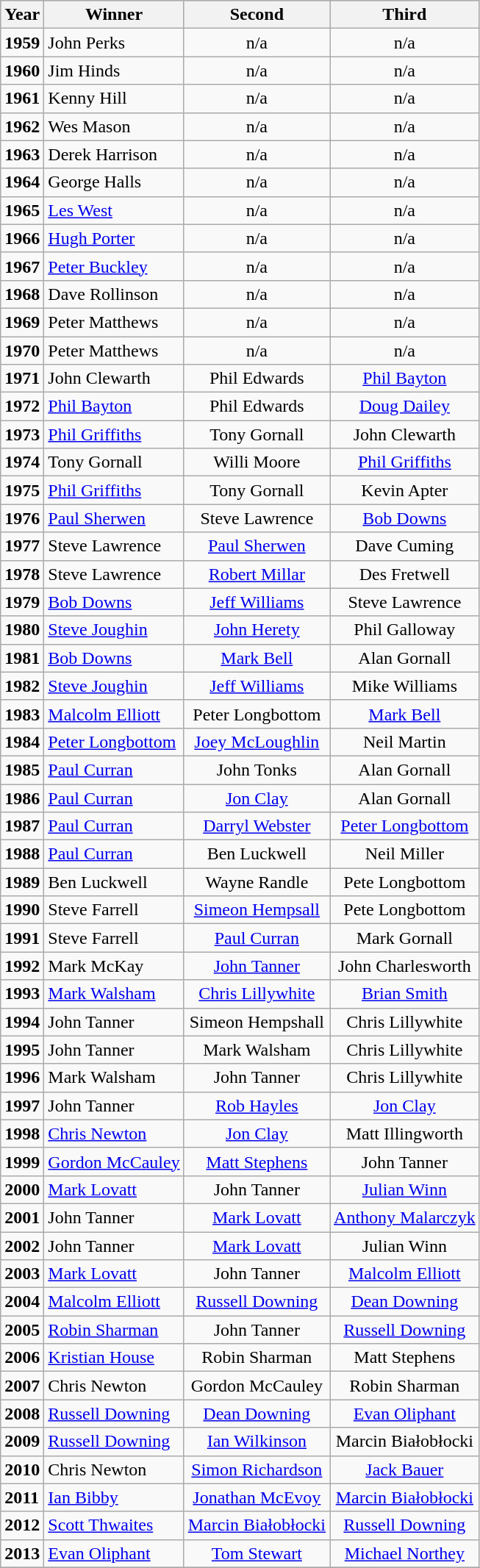<table class="wikitable">
<tr style="background:#ccccff;">
<th>Year</th>
<th>Winner</th>
<th>Second</th>
<th>Third</th>
</tr>
<tr>
<td><strong>1959</strong></td>
<td align=left>John Perks</td>
<td align=center>n/a</td>
<td align=center>n/a</td>
</tr>
<tr>
<td><strong>1960</strong></td>
<td align=left>Jim Hinds</td>
<td align=center>n/a</td>
<td align=center>n/a</td>
</tr>
<tr>
<td><strong>1961</strong></td>
<td align=left>Kenny Hill</td>
<td align=center>n/a</td>
<td align=center>n/a</td>
</tr>
<tr>
<td><strong>1962</strong></td>
<td align=left>Wes Mason</td>
<td align=center>n/a</td>
<td align=center>n/a</td>
</tr>
<tr>
<td><strong>1963</strong></td>
<td align=left>Derek Harrison</td>
<td align=center>n/a</td>
<td align=center>n/a</td>
</tr>
<tr>
<td><strong>1964</strong></td>
<td align=left>George Halls</td>
<td align=center>n/a</td>
<td align=center>n/a</td>
</tr>
<tr>
<td><strong>1965</strong></td>
<td align=left><a href='#'>Les West</a></td>
<td align=center>n/a</td>
<td align=center>n/a</td>
</tr>
<tr>
<td><strong>1966</strong></td>
<td align=left><a href='#'>Hugh Porter</a></td>
<td align=center>n/a</td>
<td align=center>n/a</td>
</tr>
<tr>
<td><strong>1967</strong></td>
<td align=left><a href='#'>Peter Buckley</a></td>
<td align=center>n/a</td>
<td align=center>n/a</td>
</tr>
<tr>
<td><strong>1968</strong></td>
<td align=left>Dave Rollinson</td>
<td align=center>n/a</td>
<td align=center>n/a</td>
</tr>
<tr>
<td><strong>1969</strong></td>
<td align=left>Peter Matthews</td>
<td align=center>n/a</td>
<td align=center>n/a</td>
</tr>
<tr>
<td><strong>1970</strong></td>
<td align=left>Peter Matthews</td>
<td align=center>n/a</td>
<td align=center>n/a</td>
</tr>
<tr>
<td><strong>1971</strong></td>
<td align=left>John Clewarth</td>
<td align=center>Phil Edwards</td>
<td align=center><a href='#'>Phil Bayton</a></td>
</tr>
<tr>
<td><strong>1972</strong></td>
<td align=left><a href='#'>Phil Bayton</a></td>
<td align=center>Phil Edwards</td>
<td align=center><a href='#'>Doug Dailey</a></td>
</tr>
<tr>
<td><strong>1973</strong></td>
<td align=left><a href='#'>Phil Griffiths</a></td>
<td align=center>Tony Gornall</td>
<td align=center>John Clewarth</td>
</tr>
<tr>
<td><strong>1974</strong></td>
<td align=left>Tony Gornall</td>
<td align=center>Willi Moore</td>
<td align=center><a href='#'>Phil Griffiths</a></td>
</tr>
<tr>
<td><strong>1975</strong></td>
<td align=left><a href='#'>Phil Griffiths</a></td>
<td align=center>Tony Gornall</td>
<td align=center>Kevin Apter</td>
</tr>
<tr>
<td><strong>1976</strong></td>
<td align=left><a href='#'>Paul Sherwen</a></td>
<td align=center>Steve Lawrence</td>
<td align=center><a href='#'>Bob Downs</a></td>
</tr>
<tr>
<td><strong>1977</strong></td>
<td align=left>Steve Lawrence</td>
<td align=center><a href='#'>Paul Sherwen</a></td>
<td align=center>Dave Cuming</td>
</tr>
<tr>
<td><strong>1978</strong></td>
<td align=left>Steve Lawrence</td>
<td align=center><a href='#'>Robert Millar</a></td>
<td align=center>Des Fretwell</td>
</tr>
<tr>
<td><strong>1979</strong></td>
<td align=left><a href='#'>Bob Downs</a></td>
<td align=center><a href='#'>Jeff Williams</a></td>
<td align=center>Steve Lawrence</td>
</tr>
<tr>
<td><strong>1980</strong></td>
<td align=left><a href='#'>Steve Joughin</a></td>
<td align=center><a href='#'>John Herety</a></td>
<td align=center>Phil Galloway</td>
</tr>
<tr>
<td><strong>1981</strong></td>
<td align=left><a href='#'>Bob Downs</a></td>
<td align=center><a href='#'>Mark Bell</a></td>
<td align=center>Alan Gornall</td>
</tr>
<tr>
<td><strong>1982</strong></td>
<td align=left><a href='#'>Steve Joughin</a></td>
<td align=center><a href='#'>Jeff Williams</a></td>
<td align=center>Mike Williams</td>
</tr>
<tr>
<td><strong>1983</strong></td>
<td align=left><a href='#'>Malcolm Elliott</a></td>
<td align=center>Peter Longbottom</td>
<td align=center><a href='#'>Mark Bell</a></td>
</tr>
<tr>
<td><strong>1984</strong></td>
<td align=left><a href='#'>Peter Longbottom</a></td>
<td align=center><a href='#'>Joey McLoughlin</a></td>
<td align=center>Neil Martin</td>
</tr>
<tr>
<td><strong>1985</strong></td>
<td align=left><a href='#'>Paul Curran</a></td>
<td align=center>John Tonks</td>
<td align=center>Alan Gornall</td>
</tr>
<tr>
<td><strong>1986</strong></td>
<td align=left><a href='#'>Paul Curran</a></td>
<td align=center><a href='#'>Jon Clay</a></td>
<td align=center>Alan Gornall</td>
</tr>
<tr>
<td><strong>1987</strong></td>
<td align=left><a href='#'>Paul Curran</a></td>
<td align=center><a href='#'>Darryl Webster</a></td>
<td align=center><a href='#'>Peter Longbottom</a></td>
</tr>
<tr>
<td><strong>1988</strong></td>
<td align=left><a href='#'>Paul Curran</a></td>
<td align=center>Ben Luckwell</td>
<td align=center>Neil Miller</td>
</tr>
<tr>
<td><strong>1989</strong></td>
<td align=left>Ben Luckwell</td>
<td align=center>Wayne Randle</td>
<td align=center>Pete Longbottom</td>
</tr>
<tr>
<td><strong>1990</strong></td>
<td align=left>Steve Farrell</td>
<td align=center><a href='#'>Simeon Hempsall</a></td>
<td align=center>Pete Longbottom</td>
</tr>
<tr>
<td><strong>1991</strong></td>
<td align=left>Steve Farrell</td>
<td align=center><a href='#'>Paul Curran</a></td>
<td align=center>Mark Gornall</td>
</tr>
<tr>
<td><strong>1992</strong></td>
<td align=left>Mark McKay</td>
<td align=center><a href='#'>John Tanner</a></td>
<td align=center>John Charlesworth</td>
</tr>
<tr>
<td><strong>1993</strong></td>
<td align=left><a href='#'>Mark Walsham</a></td>
<td align=center><a href='#'>Chris Lillywhite</a></td>
<td align=center><a href='#'>Brian Smith</a></td>
</tr>
<tr>
<td><strong>1994</strong></td>
<td align=left>John Tanner</td>
<td align=center>Simeon Hempshall</td>
<td align=center>Chris Lillywhite</td>
</tr>
<tr>
<td><strong>1995</strong></td>
<td align=left>John Tanner</td>
<td align=center>Mark Walsham</td>
<td align=center>Chris Lillywhite</td>
</tr>
<tr>
<td><strong>1996</strong></td>
<td align=left>Mark Walsham</td>
<td align=center>John Tanner</td>
<td align=center>Chris Lillywhite</td>
</tr>
<tr>
<td><strong>1997</strong></td>
<td align=left>John Tanner</td>
<td align=center><a href='#'>Rob Hayles</a></td>
<td align=center><a href='#'>Jon Clay</a></td>
</tr>
<tr>
<td><strong>1998</strong></td>
<td align=left><a href='#'>Chris Newton</a></td>
<td align=center><a href='#'>Jon Clay</a></td>
<td align=center>Matt Illingworth</td>
</tr>
<tr>
<td><strong>1999</strong></td>
<td align=left><a href='#'>Gordon McCauley</a></td>
<td align=center><a href='#'>Matt Stephens</a></td>
<td align=center>John Tanner</td>
</tr>
<tr>
<td><strong>2000</strong></td>
<td align=left><a href='#'>Mark Lovatt</a></td>
<td align=center>John Tanner</td>
<td align=center><a href='#'>Julian Winn</a></td>
</tr>
<tr>
<td><strong>2001</strong></td>
<td align=left>John Tanner</td>
<td align=center><a href='#'>Mark Lovatt</a></td>
<td align=center><a href='#'>Anthony Malarczyk</a></td>
</tr>
<tr>
<td><strong>2002</strong></td>
<td align=left>John Tanner</td>
<td align=center><a href='#'>Mark Lovatt</a></td>
<td align=center>Julian Winn</td>
</tr>
<tr>
<td><strong>2003</strong></td>
<td align=left><a href='#'>Mark Lovatt</a></td>
<td align=center>John Tanner</td>
<td align=center><a href='#'>Malcolm Elliott</a></td>
</tr>
<tr>
<td><strong>2004</strong></td>
<td align=left><a href='#'>Malcolm Elliott</a></td>
<td align=center><a href='#'>Russell Downing</a></td>
<td align=center><a href='#'>Dean Downing</a></td>
</tr>
<tr>
<td><strong>2005</strong></td>
<td align=left><a href='#'>Robin Sharman</a></td>
<td align=center>John Tanner</td>
<td align=center><a href='#'>Russell Downing</a></td>
</tr>
<tr>
<td><strong>2006</strong></td>
<td align=left><a href='#'>Kristian House</a></td>
<td align=center>Robin Sharman</td>
<td align=center>Matt Stephens</td>
</tr>
<tr>
<td><strong>2007</strong></td>
<td align=left>Chris Newton</td>
<td align=center>Gordon McCauley</td>
<td align=center>Robin Sharman</td>
</tr>
<tr>
<td><strong>2008</strong></td>
<td align=left><a href='#'>Russell Downing</a></td>
<td align=center><a href='#'>Dean Downing</a></td>
<td align=center><a href='#'>Evan Oliphant</a></td>
</tr>
<tr>
<td><strong>2009</strong></td>
<td align=left><a href='#'>Russell Downing</a></td>
<td align=center><a href='#'>Ian Wilkinson</a></td>
<td align=center>Marcin Białobłocki</td>
</tr>
<tr>
<td><strong>2010</strong></td>
<td align=left>Chris Newton</td>
<td align=center><a href='#'>Simon Richardson</a></td>
<td align=center><a href='#'>Jack Bauer</a></td>
</tr>
<tr>
<td><strong>2011</strong></td>
<td align=left><a href='#'>Ian Bibby</a></td>
<td align=center><a href='#'>Jonathan McEvoy</a></td>
<td align=center><a href='#'>Marcin Białobłocki</a></td>
</tr>
<tr>
<td><strong>2012</strong></td>
<td align=left><a href='#'>Scott Thwaites</a></td>
<td align=center><a href='#'>Marcin Białobłocki</a></td>
<td align=center><a href='#'>Russell Downing</a></td>
</tr>
<tr>
<td><strong>2013</strong></td>
<td align=left><a href='#'>Evan Oliphant</a></td>
<td align=center><a href='#'>Tom Stewart</a></td>
<td align=center><a href='#'>Michael Northey</a></td>
</tr>
<tr>
</tr>
</table>
